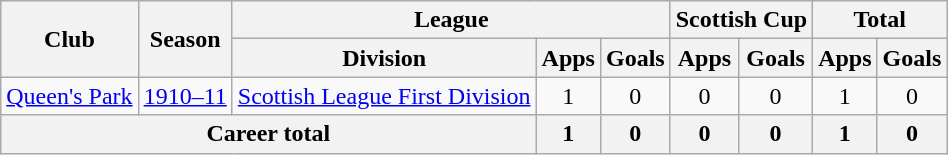<table class="wikitable" style="text-align: center;">
<tr>
<th rowspan="2">Club</th>
<th rowspan="2">Season</th>
<th colspan="3">League</th>
<th colspan="2">Scottish Cup</th>
<th colspan="2">Total</th>
</tr>
<tr>
<th>Division</th>
<th>Apps</th>
<th>Goals</th>
<th>Apps</th>
<th>Goals</th>
<th>Apps</th>
<th>Goals</th>
</tr>
<tr>
<td><a href='#'>Queen's Park</a></td>
<td><a href='#'>1910–11</a></td>
<td><a href='#'>Scottish League First Division</a></td>
<td>1</td>
<td>0</td>
<td>0</td>
<td>0</td>
<td>1</td>
<td>0</td>
</tr>
<tr>
<th colspan="3">Career total</th>
<th>1</th>
<th>0</th>
<th>0</th>
<th>0</th>
<th>1</th>
<th>0</th>
</tr>
</table>
